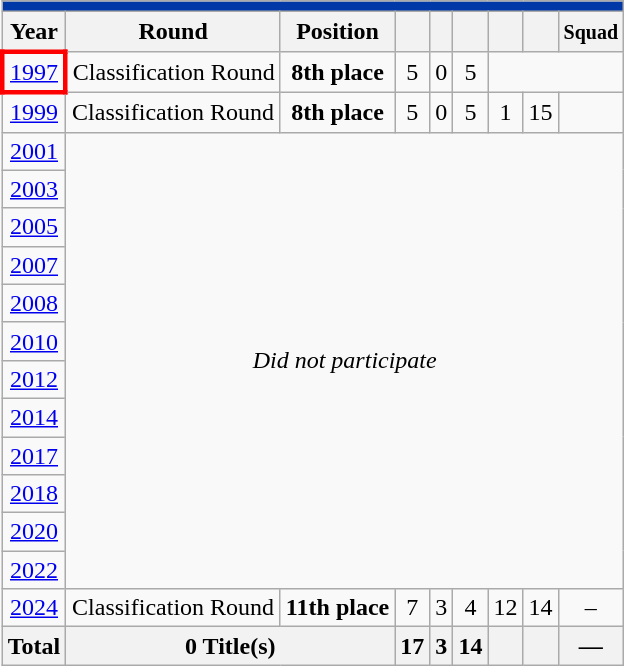<table class="wikitable" style="text-align: center;">
<tr>
<th colspan=9 style="background:#0038A8; color:#FFFFFF;"><a href='#'></a></th>
</tr>
<tr>
<th>Year</th>
<th>Round</th>
<th>Position</th>
<th></th>
<th></th>
<th></th>
<th></th>
<th></th>
<th><small>Squad</small></th>
</tr>
<tr>
<td style="border:solid red 3px"> <a href='#'>1997</a></td>
<td>Classification Round</td>
<td><strong>8th place</strong></td>
<td>5</td>
<td>0</td>
<td>5</td>
<td colspan=3></td>
</tr>
<tr>
<td> <a href='#'>1999</a></td>
<td>Classification Round</td>
<td><strong>8th place</strong></td>
<td>5</td>
<td>0</td>
<td>5</td>
<td>1</td>
<td>15</td>
<td></td>
</tr>
<tr>
<td> <a href='#'>2001</a></td>
<td rowspan=12 colspan=8><em>Did not participate</em></td>
</tr>
<tr>
<td> <a href='#'>2003</a></td>
</tr>
<tr>
<td> <a href='#'>2005</a></td>
</tr>
<tr>
<td> <a href='#'>2007</a></td>
</tr>
<tr>
<td> <a href='#'>2008</a></td>
</tr>
<tr>
<td> <a href='#'>2010</a></td>
</tr>
<tr>
<td> <a href='#'>2012</a></td>
</tr>
<tr>
<td> <a href='#'>2014</a></td>
</tr>
<tr>
<td> <a href='#'>2017</a></td>
</tr>
<tr>
<td> <a href='#'>2018</a></td>
</tr>
<tr>
<td> <a href='#'>2020</a></td>
</tr>
<tr>
<td> <a href='#'>2022</a></td>
</tr>
<tr>
<td> <a href='#'>2024</a></td>
<td>Classification Round</td>
<td><strong>11th place</strong></td>
<td>7</td>
<td>3</td>
<td>4</td>
<td>12</td>
<td>14</td>
<td>–</td>
</tr>
<tr>
<th>Total</th>
<th colspan=2>0 Title(s)</th>
<th>17</th>
<th>3</th>
<th>14</th>
<th></th>
<th></th>
<th>—</th>
</tr>
</table>
